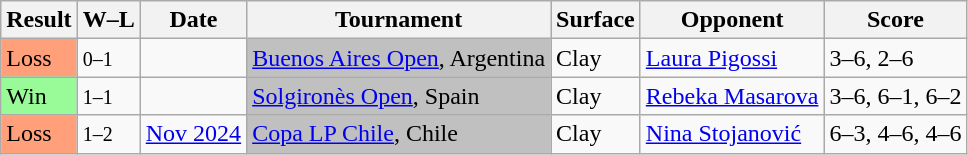<table class="sortable wikitable">
<tr>
<th>Result</th>
<th class="unsortable">W–L</th>
<th>Date</th>
<th>Tournament</th>
<th>Surface</th>
<th>Opponent</th>
<th class="unsortable">Score</th>
</tr>
<tr>
<td style="background:#ffa07a;">Loss</td>
<td><small>0–1</small></td>
<td><a href='#'></a></td>
<td bgcolor=silver><a href='#'>Buenos Aires Open</a>, Argentina</td>
<td>Clay</td>
<td> <a href='#'>Laura Pigossi</a></td>
<td>3–6, 2–6</td>
</tr>
<tr>
<td bgcolor=98FB98>Win</td>
<td><small>1–1</small></td>
<td><a href='#'></a></td>
<td bgcolor=silver><a href='#'>Solgironès Open</a>, Spain</td>
<td>Clay</td>
<td> <a href='#'>Rebeka Masarova</a></td>
<td>3–6, 6–1, 6–2</td>
</tr>
<tr>
<td style="background:#ffa07a;">Loss</td>
<td><small>1–2</small></td>
<td><a href='#'>Nov 2024</a></td>
<td bgcolor=silver><a href='#'>Copa LP Chile</a>, Chile</td>
<td>Clay</td>
<td> <a href='#'>Nina Stojanović</a></td>
<td>6–3, 4–6, 4–6</td>
</tr>
</table>
